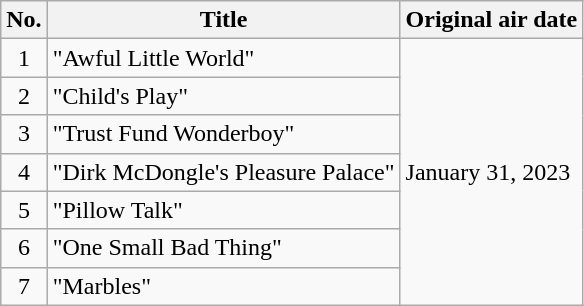<table class="wikitable">
<tr>
<th>No.</th>
<th>Title</th>
<th>Original air date</th>
</tr>
<tr>
<td align=center>1</td>
<td>"Awful Little World"</td>
<td rowspan="7">January 31, 2023</td>
</tr>
<tr>
<td align=center>2</td>
<td>"Child's Play"</td>
</tr>
<tr>
<td align=center>3</td>
<td>"Trust Fund Wonderboy"</td>
</tr>
<tr>
<td align=center>4</td>
<td>"Dirk McDongle's Pleasure Palace"</td>
</tr>
<tr>
<td align=center>5</td>
<td>"Pillow Talk"</td>
</tr>
<tr>
<td align=center>6</td>
<td>"One Small Bad Thing"</td>
</tr>
<tr>
<td align=center>7</td>
<td>"Marbles"</td>
</tr>
</table>
